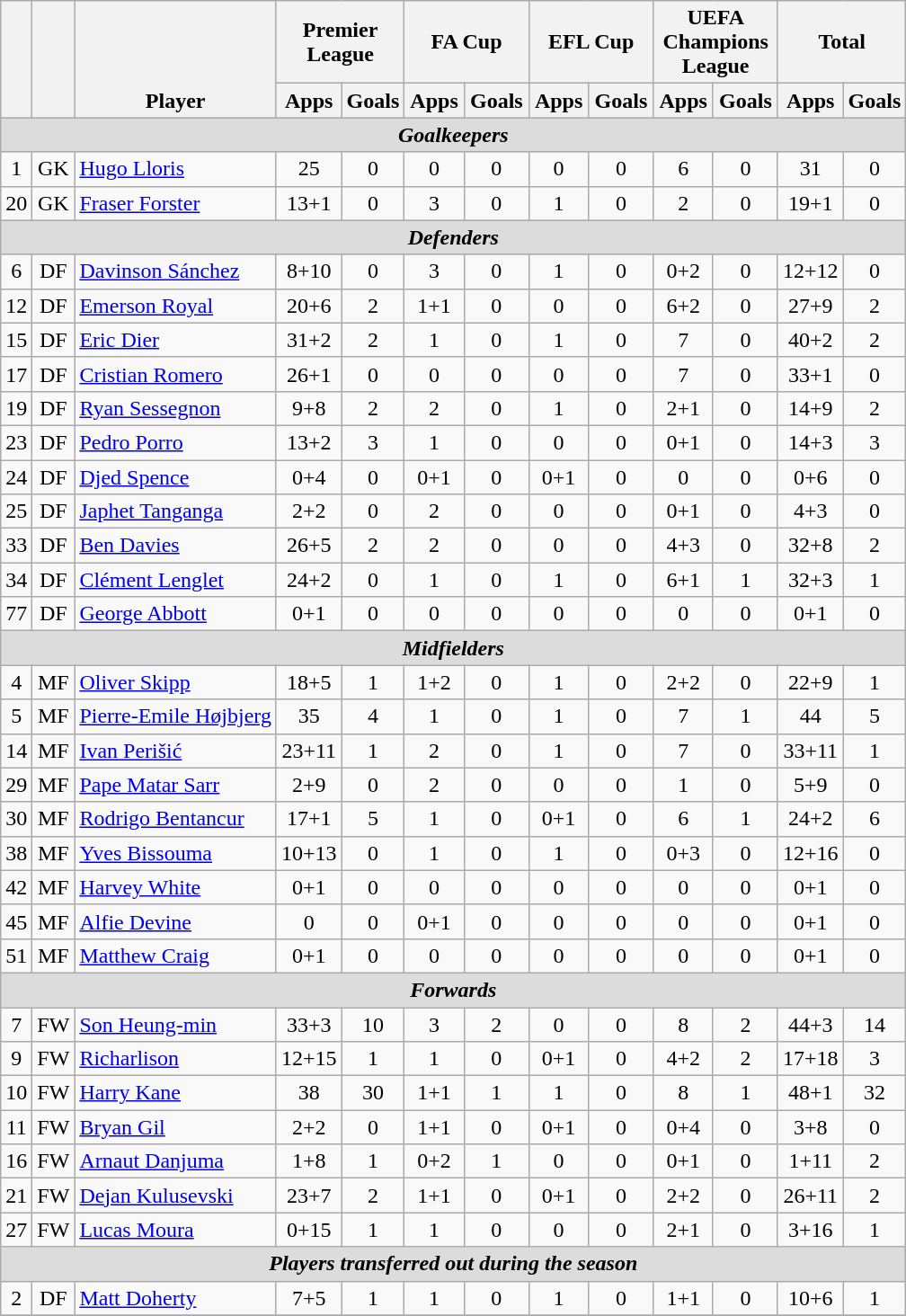<table class="wikitable sortable" style="text-align:center">
<tr>
<th rowspan="2" style="vertical-align:bottom;"></th>
<th rowspan="2" style="vertical-align:bottom;"></th>
<th rowspan="2" style="vertical-align:bottom;">Player</th>
<th colspan="2" style="width:85px;">Premier League</th>
<th colspan="2" style="width:85px;">FA Cup</th>
<th colspan="2" style="width:85px;">EFL Cup</th>
<th colspan="2" style="width:85px;">UEFA Champions League</th>
<th colspan="2" style="width:85px;">Total</th>
</tr>
<tr>
<th>Apps</th>
<th>Goals</th>
<th>Apps</th>
<th>Goals</th>
<th>Apps</th>
<th>Goals</th>
<th>Apps</th>
<th>Goals</th>
<th>Apps</th>
<th>Goals</th>
</tr>
<tr>
<th colspan=14 style=background:#dcdcdc; text-align:center><em>Goalkeepers</em></th>
</tr>
<tr>
<td>1</td>
<td>GK</td>
<td align="left"> <a href='#'>Hugo Lloris</a></td>
<td>25</td>
<td>0</td>
<td>0</td>
<td>0</td>
<td>0</td>
<td>0</td>
<td>6</td>
<td>0</td>
<td>31</td>
<td>0</td>
</tr>
<tr>
<td>20</td>
<td>GK</td>
<td align="left"> <a href='#'>Fraser Forster</a></td>
<td>13+1</td>
<td>0</td>
<td>3</td>
<td>0</td>
<td>1</td>
<td>0</td>
<td>2</td>
<td>0</td>
<td>19+1</td>
<td>0</td>
</tr>
<tr>
<th colspan=14 style=background:#dcdcdc; text-align:center><em>Defenders</em></th>
</tr>
<tr>
<td>6</td>
<td>DF</td>
<td align="left"> <a href='#'>Davinson Sánchez</a></td>
<td>8+10</td>
<td>0</td>
<td>3</td>
<td>0</td>
<td>1</td>
<td>0</td>
<td>0+2</td>
<td>0</td>
<td>12+12</td>
<td>0</td>
</tr>
<tr>
<td>12</td>
<td>DF</td>
<td align="left"> <a href='#'>Emerson Royal</a></td>
<td>20+6</td>
<td>2</td>
<td>1+1</td>
<td>0</td>
<td>0</td>
<td>0</td>
<td>6+2</td>
<td>0</td>
<td>27+9</td>
<td>2</td>
</tr>
<tr>
<td>15</td>
<td>DF</td>
<td align="left"> <a href='#'>Eric Dier</a></td>
<td>31+2</td>
<td>2</td>
<td>1</td>
<td>0</td>
<td>1</td>
<td>0</td>
<td>7</td>
<td>0</td>
<td>40+2</td>
<td>2</td>
</tr>
<tr>
<td>17</td>
<td>DF</td>
<td align="left"> <a href='#'>Cristian Romero</a></td>
<td>26+1</td>
<td>0</td>
<td>0</td>
<td>0</td>
<td>0</td>
<td>0</td>
<td>7</td>
<td>0</td>
<td>33+1</td>
<td>0</td>
</tr>
<tr>
<td>19</td>
<td>DF</td>
<td align="left"> <a href='#'>Ryan Sessegnon</a></td>
<td>9+8</td>
<td>2</td>
<td>2</td>
<td>0</td>
<td>1</td>
<td>0</td>
<td>2+1</td>
<td>0</td>
<td>14+9</td>
<td>2</td>
</tr>
<tr>
<td>23</td>
<td>DF</td>
<td align="left"> <a href='#'>Pedro Porro</a></td>
<td>13+2</td>
<td>3</td>
<td>1</td>
<td>0</td>
<td>0</td>
<td>0</td>
<td>0+1</td>
<td>0</td>
<td>14+3</td>
<td>3</td>
</tr>
<tr>
<td>24</td>
<td>DF</td>
<td align="left"> <a href='#'>Djed Spence</a></td>
<td>0+4</td>
<td>0</td>
<td>0+1</td>
<td>0</td>
<td>0+1</td>
<td>0</td>
<td>0</td>
<td>0</td>
<td>0+6</td>
<td>0</td>
</tr>
<tr>
<td>25</td>
<td>DF</td>
<td align="left"> <a href='#'>Japhet Tanganga</a></td>
<td>2+2</td>
<td>0</td>
<td>2</td>
<td>0</td>
<td>0</td>
<td>0</td>
<td>0+1</td>
<td>0</td>
<td>4+3</td>
<td>0</td>
</tr>
<tr>
<td>33</td>
<td>DF</td>
<td align="left"> <a href='#'>Ben Davies</a></td>
<td>26+5</td>
<td>2</td>
<td>2</td>
<td>0</td>
<td>0</td>
<td>0</td>
<td>4+3</td>
<td>0</td>
<td>32+8</td>
<td>2</td>
</tr>
<tr>
<td>34</td>
<td>DF</td>
<td align="left"> <a href='#'>Clément Lenglet</a></td>
<td>24+2</td>
<td>0</td>
<td>1</td>
<td>0</td>
<td>1</td>
<td>0</td>
<td>6+1</td>
<td>1</td>
<td>32+3</td>
<td>1</td>
</tr>
<tr>
<td>77</td>
<td>DF</td>
<td align="left"> <a href='#'>George Abbott</a></td>
<td>0+1</td>
<td>0</td>
<td>0</td>
<td>0</td>
<td>0</td>
<td>0</td>
<td>0</td>
<td>0</td>
<td>0+1</td>
<td>0</td>
</tr>
<tr>
<th colspan=14 style=background:#dcdcdc; text-align:center><em>Midfielders</em></th>
</tr>
<tr>
<td>4</td>
<td>MF</td>
<td align="left"> <a href='#'>Oliver Skipp</a></td>
<td>18+5</td>
<td>1</td>
<td>1+2</td>
<td>0</td>
<td>1</td>
<td>0</td>
<td>2+2</td>
<td>0</td>
<td>22+9</td>
<td>1</td>
</tr>
<tr>
<td>5</td>
<td>MF</td>
<td align="left"> <a href='#'>Pierre-Emile Højbjerg</a></td>
<td>35</td>
<td>4</td>
<td>1</td>
<td>0</td>
<td>1</td>
<td>0</td>
<td>7</td>
<td>1</td>
<td>44</td>
<td>5</td>
</tr>
<tr>
<td>14</td>
<td>MF</td>
<td align="left"> <a href='#'>Ivan Perišić</a></td>
<td>23+11</td>
<td>1</td>
<td>2</td>
<td>0</td>
<td>1</td>
<td>0</td>
<td>7</td>
<td>0</td>
<td>33+11</td>
<td>1</td>
</tr>
<tr>
<td>29</td>
<td>MF</td>
<td align="left"> <a href='#'>Pape Matar Sarr</a></td>
<td>2+9</td>
<td>0</td>
<td>2</td>
<td>0</td>
<td>0</td>
<td>0</td>
<td>1</td>
<td>0</td>
<td>5+9</td>
<td>0</td>
</tr>
<tr>
<td>30</td>
<td>MF</td>
<td align="left"> <a href='#'>Rodrigo Bentancur</a></td>
<td>17+1</td>
<td>5</td>
<td>1</td>
<td>0</td>
<td>0+1</td>
<td>0</td>
<td>6</td>
<td>1</td>
<td>24+2</td>
<td>6</td>
</tr>
<tr>
<td>38</td>
<td>MF</td>
<td align="left"> <a href='#'>Yves Bissouma</a></td>
<td>10+13</td>
<td>0</td>
<td>1</td>
<td>0</td>
<td>1</td>
<td>0</td>
<td>0+3</td>
<td>0</td>
<td>12+16</td>
<td>0</td>
</tr>
<tr>
<td>42</td>
<td>MF</td>
<td align="left"> <a href='#'>Harvey White</a></td>
<td>0+1</td>
<td>0</td>
<td>0</td>
<td>0</td>
<td>0</td>
<td>0</td>
<td>0</td>
<td>0</td>
<td>0+1</td>
<td>0</td>
</tr>
<tr>
<td>45</td>
<td>MF</td>
<td align="left"> <a href='#'>Alfie Devine</a></td>
<td>0</td>
<td>0</td>
<td>0+1</td>
<td>0</td>
<td>0</td>
<td>0</td>
<td>0</td>
<td>0</td>
<td>0+1</td>
<td>0</td>
</tr>
<tr>
<td>51</td>
<td>MF</td>
<td align="left"> <a href='#'>Matthew Craig</a></td>
<td>0+1</td>
<td>0</td>
<td>0</td>
<td>0</td>
<td>0</td>
<td>0</td>
<td>0</td>
<td>0</td>
<td>0+1</td>
<td>0</td>
</tr>
<tr>
<th colspan=14 style=background:#dcdcdc; text-align:center><em>Forwards</em></th>
</tr>
<tr>
<td>7</td>
<td>FW</td>
<td align="left"> <a href='#'>Son Heung-min</a></td>
<td>33+3</td>
<td>10</td>
<td>3</td>
<td>2</td>
<td>0</td>
<td>0</td>
<td>8</td>
<td>2</td>
<td>44+3</td>
<td>14</td>
</tr>
<tr>
<td>9</td>
<td>FW</td>
<td align="left"> <a href='#'>Richarlison</a></td>
<td>12+15</td>
<td>1</td>
<td>1</td>
<td>0</td>
<td>0+1</td>
<td>0</td>
<td>4+2</td>
<td>2</td>
<td>17+18</td>
<td>3</td>
</tr>
<tr>
<td>10</td>
<td>FW</td>
<td align="left"> <a href='#'>Harry Kane</a></td>
<td>38</td>
<td>30</td>
<td>1+1</td>
<td>1</td>
<td>1</td>
<td>0</td>
<td>8</td>
<td>1</td>
<td>48+1</td>
<td>32</td>
</tr>
<tr>
<td>11</td>
<td>FW</td>
<td align="left"> <a href='#'>Bryan Gil</a></td>
<td>2+2</td>
<td>0</td>
<td>1+1</td>
<td>0</td>
<td>0+1</td>
<td>0</td>
<td>0+4</td>
<td>0</td>
<td>3+8</td>
<td>0</td>
</tr>
<tr>
<td>16</td>
<td>FW</td>
<td align="left"> <a href='#'>Arnaut Danjuma</a></td>
<td>1+8</td>
<td>1</td>
<td>0+2</td>
<td>1</td>
<td>0</td>
<td>0</td>
<td>0+1</td>
<td>0</td>
<td>1+11</td>
<td>2</td>
</tr>
<tr>
<td>21</td>
<td>FW</td>
<td align="left"> <a href='#'>Dejan Kulusevski</a></td>
<td>23+7</td>
<td>2</td>
<td>1+1</td>
<td>0</td>
<td>0+1</td>
<td>0</td>
<td>2+2</td>
<td>0</td>
<td>26+11</td>
<td>2</td>
</tr>
<tr>
<td>27</td>
<td>FW</td>
<td align="left"> <a href='#'>Lucas Moura</a></td>
<td>0+15</td>
<td>1</td>
<td>1</td>
<td>0</td>
<td>0</td>
<td>0</td>
<td>2+1</td>
<td>0</td>
<td>3+16</td>
<td>1</td>
</tr>
<tr>
<th colspan=14 style=background:#dcdcdc; text-align:center><em>Players transferred out during the season</em></th>
</tr>
<tr>
<td>2</td>
<td>DF</td>
<td align="left"> <a href='#'>Matt Doherty</a></td>
<td>7+5</td>
<td>1</td>
<td>1</td>
<td>0</td>
<td>1</td>
<td>0</td>
<td>1+1</td>
<td>0</td>
<td>10+6</td>
<td>1</td>
</tr>
<tr>
</tr>
</table>
